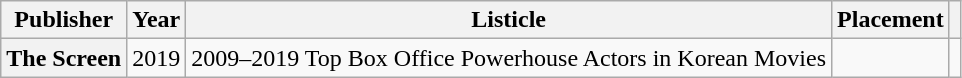<table class="wikitable plainrowheaders sortable" style="margin-right: 0;">
<tr>
<th scope="col">Publisher</th>
<th scope="col">Year</th>
<th scope="col">Listicle</th>
<th scope="col">Placement</th>
<th scope="col" class="unsortable"></th>
</tr>
<tr>
<th scope="row">The Screen</th>
<td>2019</td>
<td>2009–2019 Top Box Office Powerhouse Actors in Korean Movies</td>
<td></td>
<td></td>
</tr>
</table>
